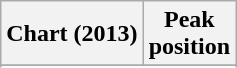<table class="wikitable sortable plainrowheaders">
<tr>
<th scope="col" align="left">Chart (2013)</th>
<th scope="col" align="center">Peak<br>position</th>
</tr>
<tr>
</tr>
<tr>
</tr>
<tr>
</tr>
<tr>
</tr>
<tr>
</tr>
<tr>
</tr>
</table>
